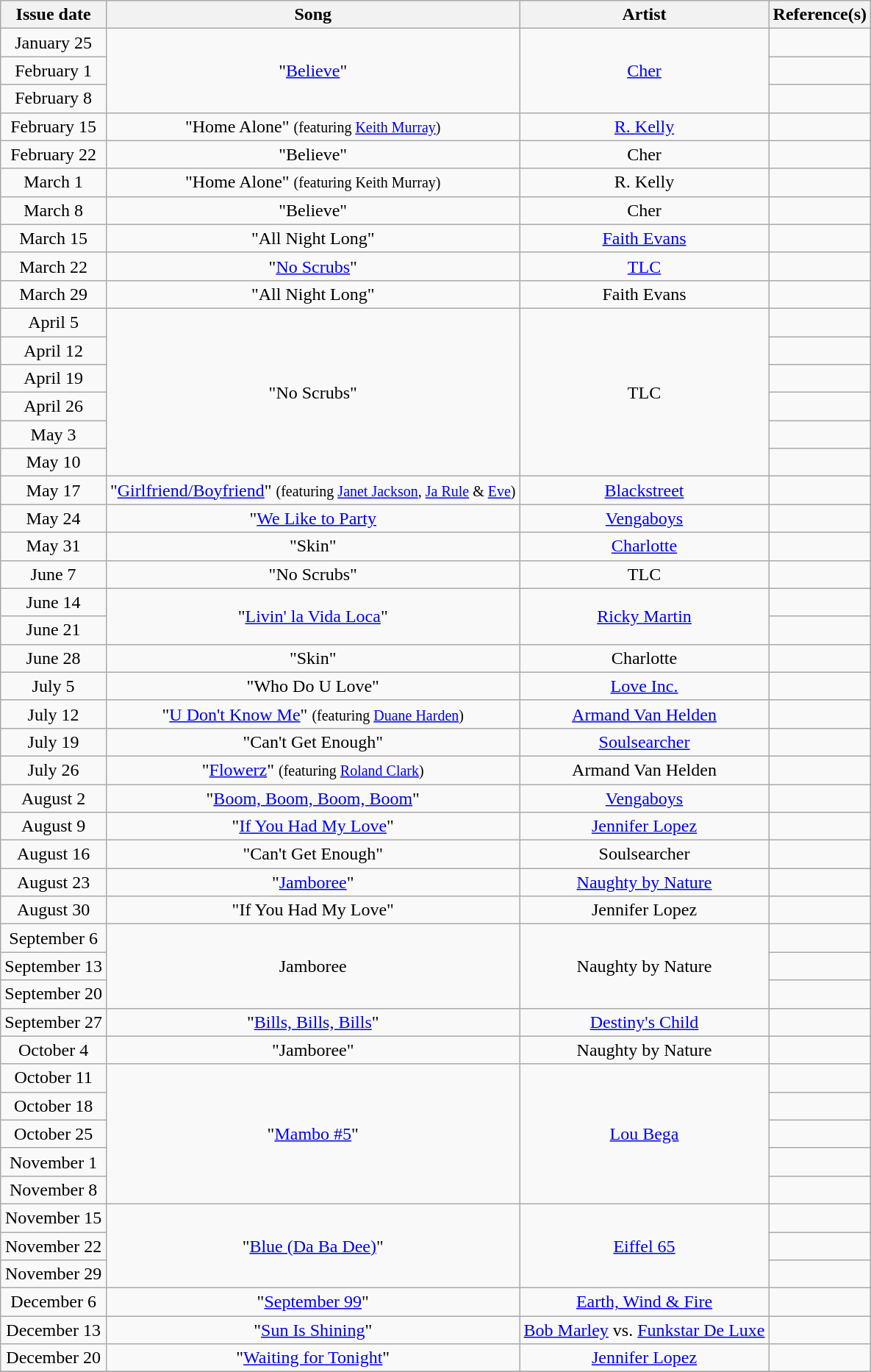<table class="wikitable" style="text-align: center;">
<tr>
<th>Issue date</th>
<th>Song</th>
<th>Artist</th>
<th>Reference(s)</th>
</tr>
<tr>
<td>January 25</td>
<td rowspan=3>"<a href='#'>Believe</a>"</td>
<td rowspan=3><a href='#'>Cher</a></td>
<td></td>
</tr>
<tr>
<td>February 1</td>
<td></td>
</tr>
<tr>
<td>February 8</td>
<td></td>
</tr>
<tr>
<td>February 15</td>
<td>"Home Alone" <small>(featuring <a href='#'>Keith Murray</a>)</small></td>
<td><a href='#'>R. Kelly</a></td>
<td></td>
</tr>
<tr>
<td>February 22</td>
<td>"Believe"</td>
<td>Cher</td>
<td></td>
</tr>
<tr>
<td>March 1</td>
<td>"Home Alone" <small>(featuring Keith Murray)</small></td>
<td>R. Kelly</td>
<td></td>
</tr>
<tr>
<td>March 8</td>
<td>"Believe"</td>
<td>Cher</td>
<td></td>
</tr>
<tr>
<td>March 15</td>
<td>"All Night Long"</td>
<td><a href='#'>Faith Evans</a></td>
<td></td>
</tr>
<tr>
<td>March 22</td>
<td>"<a href='#'>No Scrubs</a>"</td>
<td><a href='#'>TLC</a></td>
<td></td>
</tr>
<tr>
<td>March 29</td>
<td>"All Night Long"</td>
<td>Faith Evans</td>
<td></td>
</tr>
<tr>
<td>April 5</td>
<td rowspan=6>"No Scrubs"</td>
<td rowspan=6>TLC</td>
<td></td>
</tr>
<tr>
<td>April 12</td>
<td></td>
</tr>
<tr>
<td>April 19</td>
<td></td>
</tr>
<tr>
<td>April 26</td>
<td></td>
</tr>
<tr>
<td>May 3</td>
<td></td>
</tr>
<tr>
<td>May 10</td>
<td></td>
</tr>
<tr>
<td>May 17</td>
<td>"<a href='#'>Girlfriend/Boyfriend</a>" <small>(featuring <a href='#'>Janet Jackson</a>, <a href='#'>Ja Rule</a> & <a href='#'>Eve</a>)</small></td>
<td><a href='#'>Blackstreet</a></td>
<td></td>
</tr>
<tr>
<td>May 24</td>
<td>"<a href='#'>We Like to Party</a></td>
<td><a href='#'>Vengaboys</a></td>
<td></td>
</tr>
<tr>
<td>May 31</td>
<td>"Skin"</td>
<td><a href='#'>Charlotte</a></td>
<td></td>
</tr>
<tr>
<td>June 7</td>
<td>"No Scrubs"</td>
<td>TLC</td>
<td></td>
</tr>
<tr>
<td>June 14</td>
<td rowspan=2>"<a href='#'>Livin' la Vida Loca</a>"</td>
<td rowspan=2><a href='#'>Ricky Martin</a></td>
<td></td>
</tr>
<tr>
<td>June 21</td>
<td></td>
</tr>
<tr>
<td>June 28</td>
<td>"Skin"</td>
<td>Charlotte</td>
<td></td>
</tr>
<tr>
<td>July 5</td>
<td>"Who Do U Love"</td>
<td><a href='#'>Love Inc.</a></td>
<td></td>
</tr>
<tr>
<td>July 12</td>
<td>"<a href='#'>U Don't Know Me</a>" <small>(featuring <a href='#'>Duane Harden</a>)</small></td>
<td><a href='#'>Armand Van Helden</a></td>
<td></td>
</tr>
<tr>
<td>July 19</td>
<td>"Can't Get Enough"</td>
<td><a href='#'>Soulsearcher</a></td>
<td></td>
</tr>
<tr>
<td>July 26</td>
<td>"<a href='#'>Flowerz</a>" <small>(featuring <a href='#'>Roland Clark</a>)</small></td>
<td>Armand Van Helden</td>
<td></td>
</tr>
<tr>
<td>August 2</td>
<td>"<a href='#'>Boom, Boom, Boom, Boom</a>"</td>
<td><a href='#'>Vengaboys</a></td>
<td></td>
</tr>
<tr>
<td>August 9</td>
<td>"<a href='#'>If You Had My Love</a>"</td>
<td><a href='#'>Jennifer Lopez</a></td>
<td></td>
</tr>
<tr>
<td>August 16</td>
<td>"Can't Get Enough"</td>
<td>Soulsearcher</td>
<td></td>
</tr>
<tr>
<td>August 23</td>
<td>"<a href='#'>Jamboree</a>"</td>
<td><a href='#'>Naughty by Nature</a></td>
<td></td>
</tr>
<tr>
<td>August 30</td>
<td>"If You Had My Love"</td>
<td>Jennifer Lopez</td>
<td></td>
</tr>
<tr>
<td>September 6</td>
<td rowspan=3>Jamboree</td>
<td rowspan=3>Naughty by Nature</td>
<td></td>
</tr>
<tr>
<td>September 13</td>
<td></td>
</tr>
<tr>
<td>September 20</td>
<td></td>
</tr>
<tr>
<td>September 27</td>
<td>"<a href='#'>Bills, Bills, Bills</a>"</td>
<td><a href='#'>Destiny's Child</a></td>
<td></td>
</tr>
<tr>
<td>October 4</td>
<td>"Jamboree"</td>
<td>Naughty by Nature</td>
<td></td>
</tr>
<tr>
<td>October 11</td>
<td rowspan=5>"<a href='#'>Mambo #5</a>"</td>
<td rowspan=5><a href='#'>Lou Bega</a></td>
<td></td>
</tr>
<tr>
<td>October 18</td>
<td></td>
</tr>
<tr>
<td>October 25</td>
<td></td>
</tr>
<tr>
<td>November 1</td>
<td></td>
</tr>
<tr>
<td>November 8</td>
<td></td>
</tr>
<tr>
<td>November 15</td>
<td rowspan=3>"<a href='#'>Blue (Da Ba Dee)</a>"</td>
<td rowspan=3><a href='#'>Eiffel 65</a></td>
<td></td>
</tr>
<tr>
<td>November 22</td>
<td></td>
</tr>
<tr>
<td>November 29</td>
<td></td>
</tr>
<tr>
<td>December 6</td>
<td>"<a href='#'>September 99</a>"</td>
<td><a href='#'>Earth, Wind & Fire</a></td>
<td></td>
</tr>
<tr>
<td>December 13</td>
<td>"<a href='#'>Sun Is Shining</a>"</td>
<td><a href='#'>Bob Marley</a> vs. <a href='#'>Funkstar De Luxe</a></td>
<td></td>
</tr>
<tr>
<td>December 20</td>
<td>"<a href='#'>Waiting for Tonight</a>"</td>
<td><a href='#'>Jennifer Lopez</a></td>
<td></td>
</tr>
<tr>
</tr>
</table>
